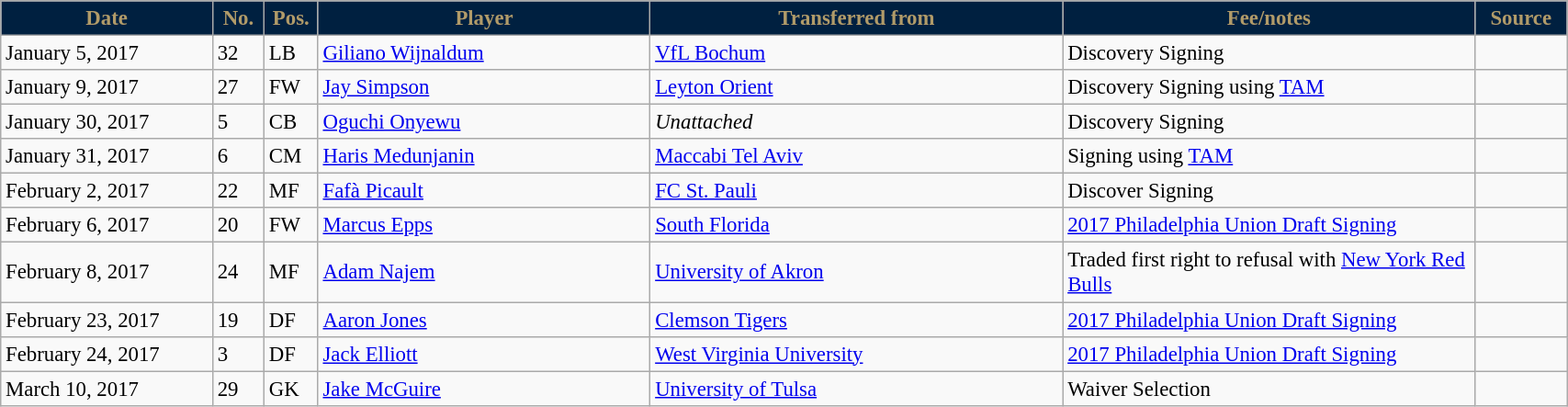<table class="wikitable sortable" style="width:90%; text-align:center; font-size:95%; text-align:left;">
<tr>
<th style="background:#002040; color:#B19B69; text-align:center; width:125px;"><strong>Date</strong></th>
<th style="background:#002040; color:#B19B69; text-align:center; width:25px;"><strong>No.</strong></th>
<th style="background:#002040; color:#B19B69; text-align:center; width:25px;"><strong>Pos.</strong></th>
<th style="background:#002040; color:#B19B69; text-align:center; width:200px;"><strong>Player</strong></th>
<th style="background:#002040; color:#B19B69; text-align:center; width:250px;"><strong>Transferred from</strong></th>
<th style="background:#002040; color:#B19B69; text-align:center; width:250px;"><strong>Fee/notes</strong></th>
<th style="background:#002040; color:#B19B69; text-align:center; width:50px;"><strong>Source</strong></th>
</tr>
<tr>
<td>January 5, 2017</td>
<td>32</td>
<td>LB</td>
<td> <a href='#'>Giliano Wijnaldum</a></td>
<td> <a href='#'>VfL Bochum</a></td>
<td>Discovery Signing</td>
<td></td>
</tr>
<tr>
<td>January 9, 2017</td>
<td>27</td>
<td>FW</td>
<td> <a href='#'>Jay Simpson</a></td>
<td> <a href='#'>Leyton Orient</a></td>
<td>Discovery Signing using <a href='#'>TAM</a></td>
<td></td>
</tr>
<tr>
<td>January 30, 2017</td>
<td>5</td>
<td>CB</td>
<td> <a href='#'>Oguchi Onyewu</a></td>
<td><em>Unattached</em></td>
<td>Discovery Signing</td>
<td></td>
</tr>
<tr>
<td>January 31, 2017</td>
<td>6</td>
<td>CM</td>
<td> <a href='#'>Haris Medunjanin</a></td>
<td> <a href='#'>Maccabi Tel Aviv</a></td>
<td>Signing using <a href='#'>TAM</a></td>
<td></td>
</tr>
<tr>
<td>February 2, 2017</td>
<td>22</td>
<td>MF</td>
<td> <a href='#'>Fafà Picault</a></td>
<td> <a href='#'>FC St. Pauli</a></td>
<td>Discover Signing</td>
<td></td>
</tr>
<tr>
<td>February 6, 2017</td>
<td>20</td>
<td>FW</td>
<td> <a href='#'>Marcus Epps</a></td>
<td> <a href='#'>South Florida</a></td>
<td><a href='#'>2017 Philadelphia Union Draft Signing</a></td>
<td></td>
</tr>
<tr>
<td>February 8, 2017</td>
<td>24</td>
<td>MF</td>
<td> <a href='#'>Adam Najem</a></td>
<td> <a href='#'>University of Akron</a></td>
<td>Traded first right to refusal with <a href='#'>New York Red Bulls</a></td>
<td></td>
</tr>
<tr>
<td>February 23, 2017</td>
<td>19</td>
<td>DF</td>
<td> <a href='#'>Aaron Jones</a></td>
<td> <a href='#'>Clemson Tigers</a></td>
<td><a href='#'>2017 Philadelphia Union Draft Signing</a></td>
<td></td>
</tr>
<tr>
<td>February 24, 2017</td>
<td>3</td>
<td>DF</td>
<td> <a href='#'>Jack Elliott</a></td>
<td> <a href='#'>West Virginia University</a></td>
<td><a href='#'>2017 Philadelphia Union Draft Signing</a></td>
<td></td>
</tr>
<tr>
<td>March 10, 2017</td>
<td>29</td>
<td>GK</td>
<td> <a href='#'>Jake McGuire</a></td>
<td> <a href='#'>University of Tulsa</a></td>
<td>Waiver Selection</td>
<td></td>
</tr>
</table>
